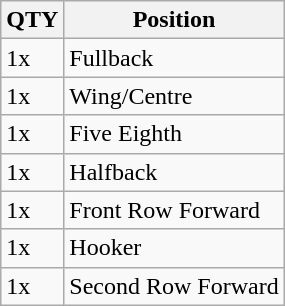<table class="wikitable">
<tr>
<th>QTY</th>
<th>Position</th>
</tr>
<tr>
<td>1x</td>
<td>Fullback</td>
</tr>
<tr>
<td>1x</td>
<td>Wing/Centre</td>
</tr>
<tr>
<td>1x</td>
<td>Five Eighth</td>
</tr>
<tr>
<td>1x</td>
<td>Halfback</td>
</tr>
<tr>
<td>1x</td>
<td>Front Row Forward</td>
</tr>
<tr>
<td>1x</td>
<td>Hooker</td>
</tr>
<tr>
<td>1x</td>
<td>Second Row Forward</td>
</tr>
</table>
